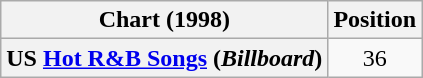<table class="wikitable plainrowheaders">
<tr>
<th>Chart (1998)</th>
<th>Position</th>
</tr>
<tr>
<th scope="row">US <a href='#'>Hot R&B Songs</a> (<em>Billboard</em>)</th>
<td align="center">36</td>
</tr>
</table>
